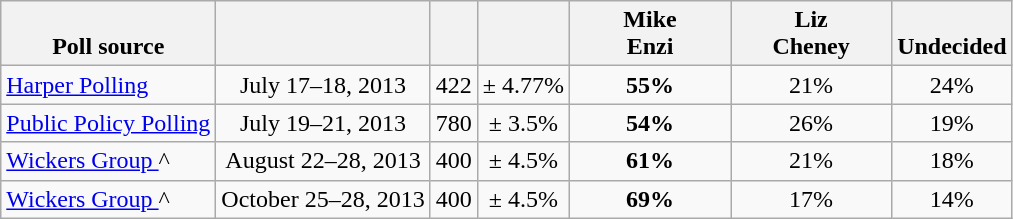<table class="wikitable" style="text-align:center">
<tr valign= bottom>
<th>Poll source</th>
<th></th>
<th></th>
<th></th>
<th style="width:100px;">Mike<br>Enzi</th>
<th style="width:100px;">Liz<br>Cheney</th>
<th>Undecided</th>
</tr>
<tr>
<td align=left><a href='#'>Harper Polling</a></td>
<td>July 17–18, 2013</td>
<td>422</td>
<td>± 4.77%</td>
<td><strong>55%</strong></td>
<td>21%</td>
<td>24%</td>
</tr>
<tr>
<td align=left><a href='#'>Public Policy Polling</a></td>
<td>July 19–21, 2013</td>
<td>780</td>
<td>± 3.5%</td>
<td><strong>54%</strong></td>
<td>26%</td>
<td>19%</td>
</tr>
<tr>
<td align=left><a href='#'>Wickers Group </a>^</td>
<td>August 22–28, 2013</td>
<td>400</td>
<td>± 4.5%</td>
<td><strong>61%</strong></td>
<td>21%</td>
<td>18%</td>
</tr>
<tr>
<td align=left><a href='#'>Wickers Group </a>^</td>
<td>October 25–28, 2013</td>
<td>400</td>
<td>± 4.5%</td>
<td><strong>69%</strong></td>
<td>17%</td>
<td>14%</td>
</tr>
</table>
